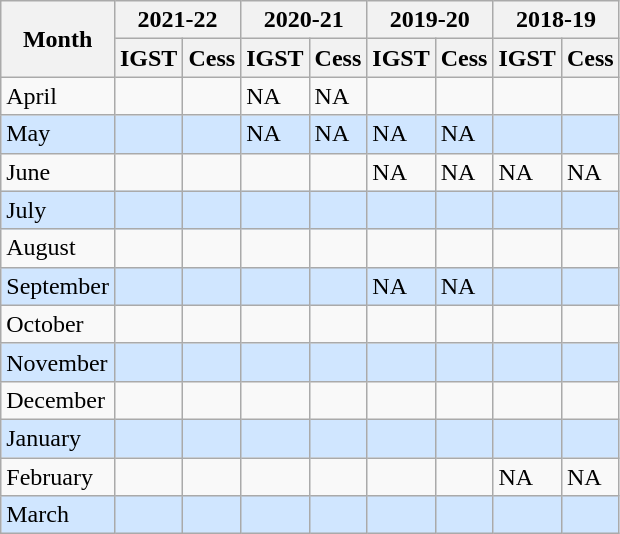<table class="wikitable sortable">
<tr>
<th rowspan="2">Month</th>
<th colspan=2>2021-22</th>
<th colspan=2>2020-21</th>
<th colspan=2>2019-20</th>
<th colspan=2>2018-19</th>
</tr>
<tr>
<th>IGST</th>
<th>Cess</th>
<th>IGST</th>
<th>Cess</th>
<th>IGST</th>
<th>Cess</th>
<th>IGST</th>
<th>Cess</th>
</tr>
<tr>
<td>April</td>
<td> </td>
<td></td>
<td>NA</td>
<td>NA</td>
<td> </td>
<td> </td>
<td> </td>
<td> </td>
</tr>
<tr style="background:#D0E6FF">
<td>May</td>
<td> </td>
<td> </td>
<td>NA</td>
<td>NA</td>
<td>NA</td>
<td>NA</td>
<td> </td>
<td> </td>
</tr>
<tr>
<td>June</td>
<td> </td>
<td> </td>
<td> </td>
<td> </td>
<td>NA</td>
<td>NA</td>
<td>NA</td>
<td>NA</td>
</tr>
<tr style="background:#D0E6FF">
<td>July</td>
<td></td>
<td></td>
<td> </td>
<td> </td>
<td> </td>
<td> </td>
<td> </td>
<td> </td>
</tr>
<tr>
<td>August</td>
<td></td>
<td></td>
<td> </td>
<td> </td>
<td> </td>
<td> </td>
<td> </td>
<td> </td>
</tr>
<tr style="background:#D0E6FF">
<td>September</td>
<td></td>
<td></td>
<td> </td>
<td> </td>
<td>NA</td>
<td>NA</td>
<td> </td>
<td> </td>
</tr>
<tr>
<td>October</td>
<td></td>
<td></td>
<td> </td>
<td> </td>
<td> </td>
<td> </td>
<td> </td>
<td> </td>
</tr>
<tr style="background:#D0E6FF">
<td>November</td>
<td></td>
<td></td>
<td> </td>
<td> </td>
<td> </td>
<td> </td>
<td> </td>
<td> </td>
</tr>
<tr>
<td>December</td>
<td></td>
<td></td>
<td> </td>
<td> </td>
<td> </td>
<td> </td>
<td> </td>
<td> </td>
</tr>
<tr style="background:#D0E6FF">
<td>January</td>
<td></td>
<td></td>
<td> </td>
<td> </td>
<td> </td>
<td> </td>
<td> </td>
<td> </td>
</tr>
<tr>
<td>February</td>
<td></td>
<td></td>
<td> </td>
<td> </td>
<td> </td>
<td> </td>
<td>NA</td>
<td>NA</td>
</tr>
<tr style="background:#D0E6FF">
<td>March</td>
<td></td>
<td></td>
<td> </td>
<td> </td>
<td> </td>
<td> </td>
<td> </td>
<td> </td>
</tr>
</table>
